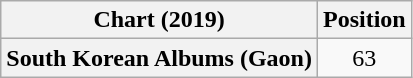<table class="wikitable plainrowheaders" style="text-align:center">
<tr>
<th scope="col">Chart (2019)</th>
<th scope="col">Position</th>
</tr>
<tr>
<th scope="row">South Korean Albums (Gaon)</th>
<td>63</td>
</tr>
</table>
